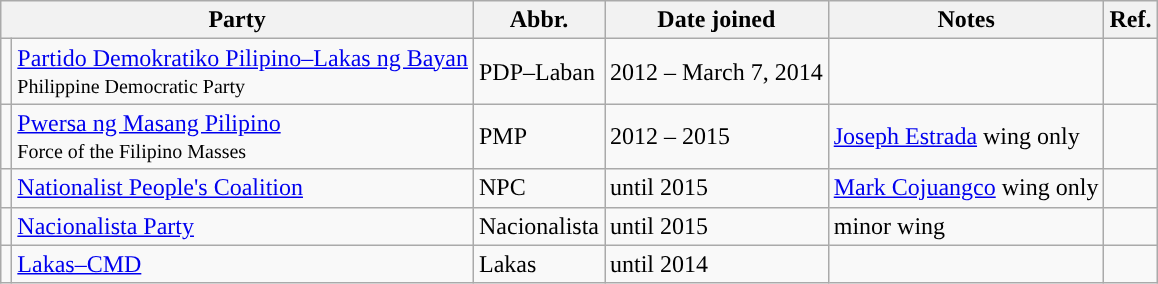<table class="wikitable">
<tr>
<th colspan="2">Party</th>
<th>Abbr.</th>
<th>Date joined</th>
<th>Notes</th>
<th>Ref.</th>
</tr>
<tr>
<td style="background:"></td>
<td><a href='#'>Partido Demokratiko Pilipino–Lakas ng Bayan</a><br><small>Philippine Democratic Party</small></td>
<td>PDP–Laban</td>
<td>2012 – March 7, 2014</td>
<td></td>
</tr>
<tr>
<td style="background:"></td>
<td><a href='#'>Pwersa ng Masang Pilipino</a><br><small>Force of the Filipino Masses</small></td>
<td>PMP</td>
<td>2012 – 2015</td>
<td><a href='#'>Joseph Estrada</a> wing only</td>
<td></td>
</tr>
<tr>
<td style="background:"></td>
<td><a href='#'>Nationalist People's Coalition</a></td>
<td>NPC</td>
<td>until 2015</td>
<td><a href='#'>Mark Cojuangco</a> wing only</td>
<td></td>
</tr>
<tr>
<td style="background:"></td>
<td><a href='#'>Nacionalista Party</a></td>
<td>Nacionalista</td>
<td>until 2015</td>
<td>minor wing</td>
<td></td>
</tr>
<tr>
<td style="background:"></td>
<td><a href='#'>Lakas–CMD</a></td>
<td>Lakas</td>
<td>until 2014</td>
<td></td>
<td></td>
</tr>
</table>
